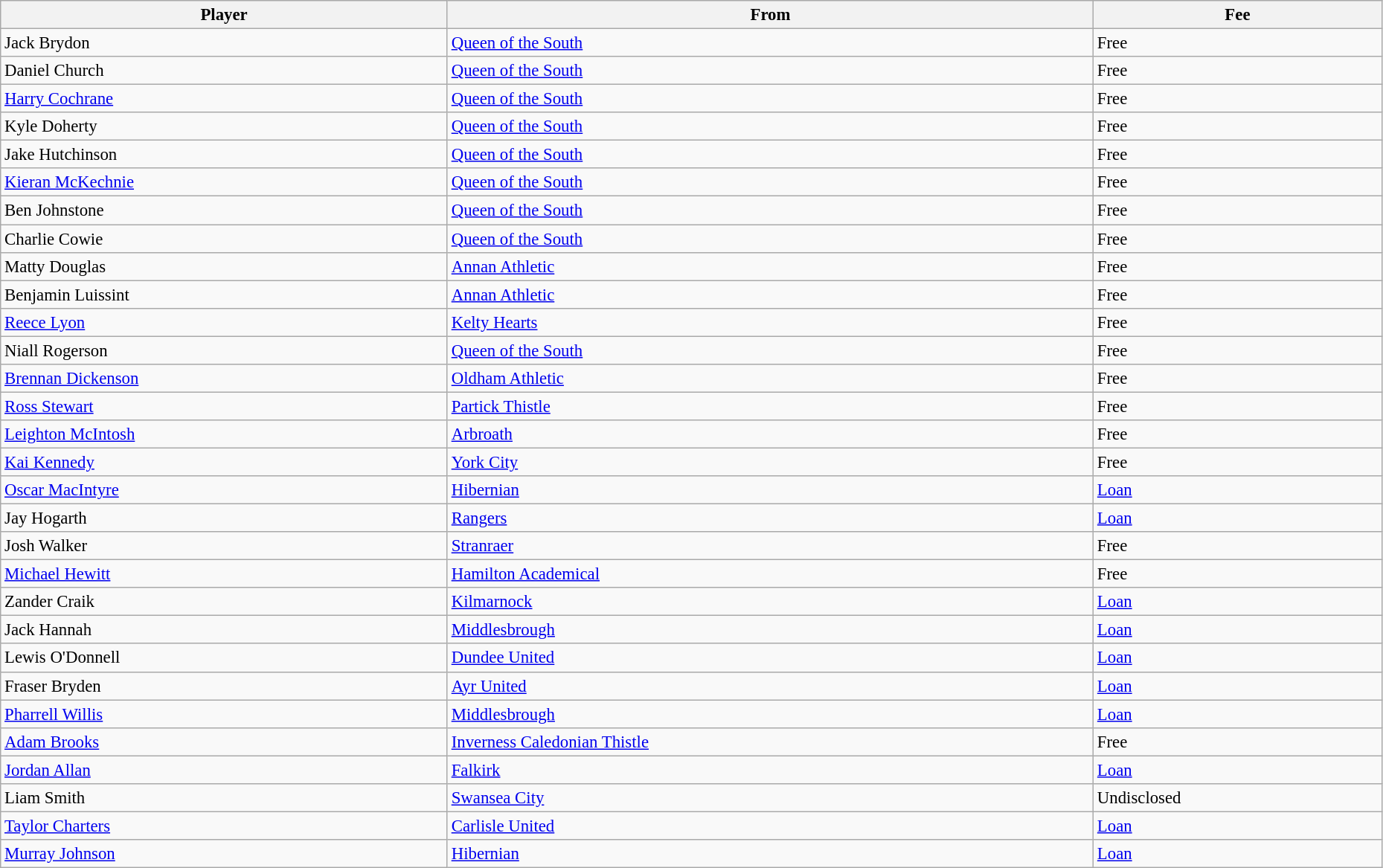<table class="wikitable" style="font-size:95%; width:98%; text-align:left">
<tr>
<th>Player</th>
<th>From</th>
<th>Fee</th>
</tr>
<tr>
<td> Jack Brydon</td>
<td> <a href='#'>Queen of the South</a></td>
<td>Free</td>
</tr>
<tr>
<td> Daniel Church</td>
<td> <a href='#'>Queen of the South</a></td>
<td>Free</td>
</tr>
<tr>
<td> <a href='#'>Harry Cochrane</a></td>
<td> <a href='#'>Queen of the South</a></td>
<td>Free</td>
</tr>
<tr>
<td> Kyle Doherty</td>
<td> <a href='#'>Queen of the South</a></td>
<td>Free</td>
</tr>
<tr>
<td> Jake Hutchinson</td>
<td> <a href='#'>Queen of the South</a></td>
<td>Free</td>
</tr>
<tr>
<td> <a href='#'>Kieran McKechnie</a></td>
<td> <a href='#'>Queen of the South</a></td>
<td>Free</td>
</tr>
<tr>
<td> Ben Johnstone</td>
<td> <a href='#'>Queen of the South</a></td>
<td>Free</td>
</tr>
<tr>
<td> Charlie Cowie</td>
<td> <a href='#'>Queen of the South</a></td>
<td>Free</td>
</tr>
<tr>
<td> Matty Douglas</td>
<td> <a href='#'>Annan Athletic</a></td>
<td>Free</td>
</tr>
<tr>
<td> Benjamin Luissint</td>
<td> <a href='#'>Annan Athletic</a></td>
<td>Free</td>
</tr>
<tr>
<td> <a href='#'>Reece Lyon</a></td>
<td> <a href='#'>Kelty Hearts</a></td>
<td>Free</td>
</tr>
<tr>
<td> Niall Rogerson</td>
<td> <a href='#'>Queen of the South</a></td>
<td>Free</td>
</tr>
<tr>
<td> <a href='#'>Brennan Dickenson</a></td>
<td> <a href='#'>Oldham Athletic</a></td>
<td>Free</td>
</tr>
<tr>
<td> <a href='#'>Ross Stewart</a></td>
<td> <a href='#'>Partick Thistle</a></td>
<td>Free</td>
</tr>
<tr>
<td> <a href='#'>Leighton McIntosh</a></td>
<td> <a href='#'>Arbroath</a></td>
<td>Free</td>
</tr>
<tr>
<td> <a href='#'>Kai Kennedy</a></td>
<td> <a href='#'>York City</a></td>
<td>Free</td>
</tr>
<tr>
<td> <a href='#'>Oscar MacIntyre</a></td>
<td> <a href='#'>Hibernian</a></td>
<td><a href='#'>Loan</a></td>
</tr>
<tr>
<td> Jay Hogarth</td>
<td> <a href='#'>Rangers</a></td>
<td><a href='#'>Loan</a></td>
</tr>
<tr>
<td> Josh Walker</td>
<td> <a href='#'>Stranraer</a></td>
<td>Free</td>
</tr>
<tr>
<td> <a href='#'>Michael Hewitt</a></td>
<td> <a href='#'>Hamilton Academical</a></td>
<td>Free</td>
</tr>
<tr>
<td> Zander Craik</td>
<td> <a href='#'>Kilmarnock</a></td>
<td><a href='#'>Loan</a></td>
</tr>
<tr>
<td> Jack Hannah</td>
<td> <a href='#'>Middlesbrough</a></td>
<td><a href='#'>Loan</a></td>
</tr>
<tr>
<td> Lewis O'Donnell</td>
<td> <a href='#'>Dundee United</a></td>
<td><a href='#'>Loan</a></td>
</tr>
<tr>
<td> Fraser Bryden</td>
<td> <a href='#'>Ayr United</a></td>
<td><a href='#'>Loan</a></td>
</tr>
<tr>
<td> <a href='#'>Pharrell Willis</a></td>
<td> <a href='#'>Middlesbrough</a></td>
<td><a href='#'>Loan</a></td>
</tr>
<tr>
<td> <a href='#'>Adam Brooks</a></td>
<td> <a href='#'>Inverness Caledonian Thistle</a></td>
<td>Free</td>
</tr>
<tr>
<td> <a href='#'>Jordan Allan</a></td>
<td> <a href='#'>Falkirk</a></td>
<td><a href='#'>Loan</a></td>
</tr>
<tr>
<td> Liam Smith</td>
<td> <a href='#'>Swansea City</a></td>
<td>Undisclosed</td>
</tr>
<tr>
<td> <a href='#'>Taylor Charters</a></td>
<td> <a href='#'>Carlisle United</a></td>
<td><a href='#'>Loan</a></td>
</tr>
<tr>
<td> <a href='#'>Murray Johnson</a></td>
<td> <a href='#'>Hibernian</a></td>
<td><a href='#'>Loan</a></td>
</tr>
</table>
